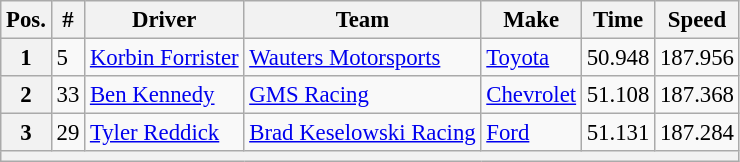<table class="wikitable" style="font-size:95%">
<tr>
<th>Pos.</th>
<th>#</th>
<th>Driver</th>
<th>Team</th>
<th>Make</th>
<th>Time</th>
<th>Speed</th>
</tr>
<tr>
<th>1</th>
<td>5</td>
<td><a href='#'>Korbin Forrister</a></td>
<td><a href='#'>Wauters Motorsports</a></td>
<td><a href='#'>Toyota</a></td>
<td>50.948</td>
<td>187.956</td>
</tr>
<tr>
<th>2</th>
<td>33</td>
<td><a href='#'>Ben Kennedy</a></td>
<td><a href='#'>GMS Racing</a></td>
<td><a href='#'>Chevrolet</a></td>
<td>51.108</td>
<td>187.368</td>
</tr>
<tr>
<th>3</th>
<td>29</td>
<td><a href='#'>Tyler Reddick</a></td>
<td><a href='#'>Brad Keselowski Racing</a></td>
<td><a href='#'>Ford</a></td>
<td>51.131</td>
<td>187.284</td>
</tr>
<tr>
<th colspan="7"></th>
</tr>
</table>
